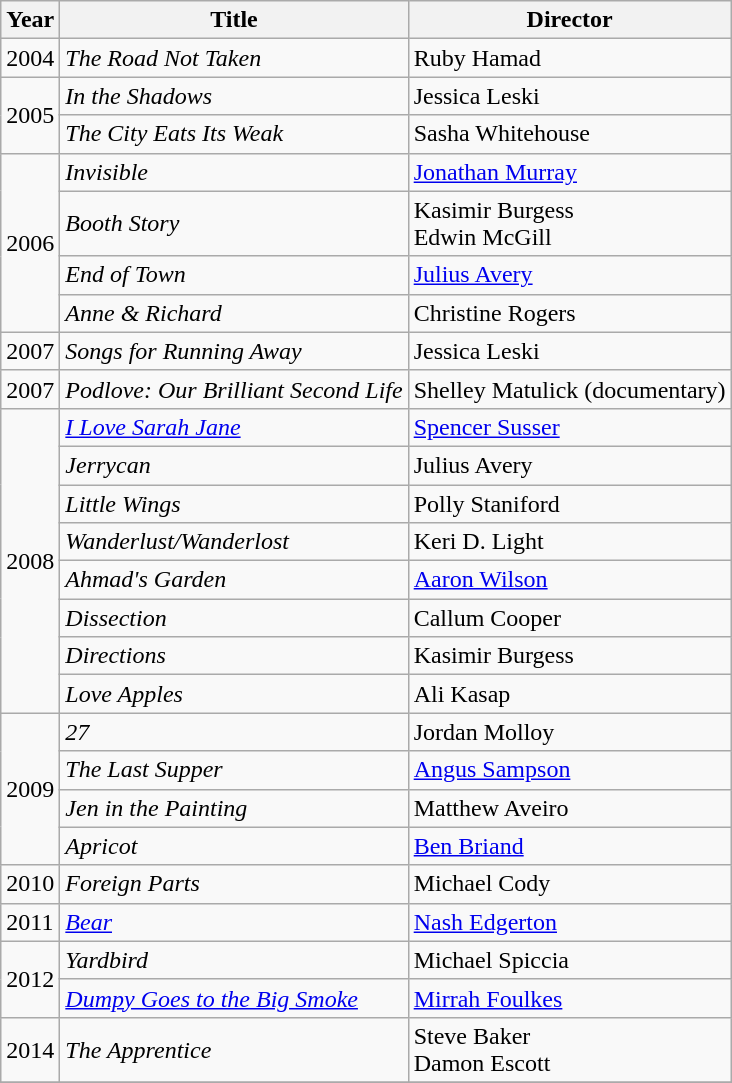<table class="wikitable">
<tr>
<th>Year</th>
<th>Title</th>
<th>Director</th>
</tr>
<tr>
<td>2004</td>
<td><em>The Road Not Taken</em></td>
<td>Ruby Hamad</td>
</tr>
<tr>
<td rowspan=2>2005</td>
<td><em>In the Shadows</em></td>
<td>Jessica Leski</td>
</tr>
<tr>
<td><em>The City Eats Its Weak</em></td>
<td>Sasha Whitehouse</td>
</tr>
<tr>
<td rowspan=4>2006</td>
<td><em>Invisible</em></td>
<td><a href='#'>Jonathan Murray</a></td>
</tr>
<tr>
<td><em>Booth Story</em></td>
<td>Kasimir Burgess<br>Edwin McGill</td>
</tr>
<tr>
<td><em>End of Town</em></td>
<td><a href='#'>Julius Avery</a></td>
</tr>
<tr>
<td><em>Anne & Richard</em></td>
<td>Christine Rogers</td>
</tr>
<tr>
<td>2007</td>
<td><em>Songs for Running Away</em></td>
<td>Jessica Leski</td>
</tr>
<tr>
<td>2007</td>
<td><em>Podlove: Our Brilliant Second Life</em></td>
<td>Shelley Matulick (documentary)</td>
</tr>
<tr>
<td rowspan=8>2008</td>
<td><em><a href='#'>I Love Sarah Jane</a></em></td>
<td><a href='#'>Spencer Susser</a></td>
</tr>
<tr>
<td><em>Jerrycan</em></td>
<td>Julius Avery</td>
</tr>
<tr>
<td><em>Little Wings</em></td>
<td>Polly Staniford</td>
</tr>
<tr>
<td><em>Wanderlust/Wanderlost</em></td>
<td>Keri D. Light</td>
</tr>
<tr>
<td><em>Ahmad's Garden</em></td>
<td><a href='#'>Aaron Wilson</a></td>
</tr>
<tr>
<td><em>Dissection</em></td>
<td>Callum Cooper</td>
</tr>
<tr>
<td><em>Directions</em></td>
<td>Kasimir Burgess</td>
</tr>
<tr>
<td><em>Love Apples</em></td>
<td>Ali Kasap</td>
</tr>
<tr>
<td rowspan=4>2009</td>
<td><em>27</em></td>
<td>Jordan Molloy</td>
</tr>
<tr>
<td><em>The Last Supper</em></td>
<td><a href='#'>Angus Sampson</a></td>
</tr>
<tr>
<td><em>Jen in the Painting</em></td>
<td>Matthew Aveiro</td>
</tr>
<tr>
<td><em>Apricot</em></td>
<td><a href='#'>Ben Briand</a></td>
</tr>
<tr>
<td>2010</td>
<td><em>Foreign Parts</em></td>
<td>Michael Cody</td>
</tr>
<tr>
<td>2011</td>
<td><em><a href='#'>Bear</a></em></td>
<td><a href='#'>Nash Edgerton</a></td>
</tr>
<tr>
<td rowspan=2>2012</td>
<td><em>Yardbird</em></td>
<td>Michael Spiccia</td>
</tr>
<tr>
<td><em><a href='#'>Dumpy Goes to the Big Smoke</a></em></td>
<td><a href='#'>Mirrah Foulkes</a></td>
</tr>
<tr>
<td>2014</td>
<td><em>The Apprentice</em></td>
<td>Steve Baker<br>Damon Escott</td>
</tr>
<tr>
</tr>
</table>
